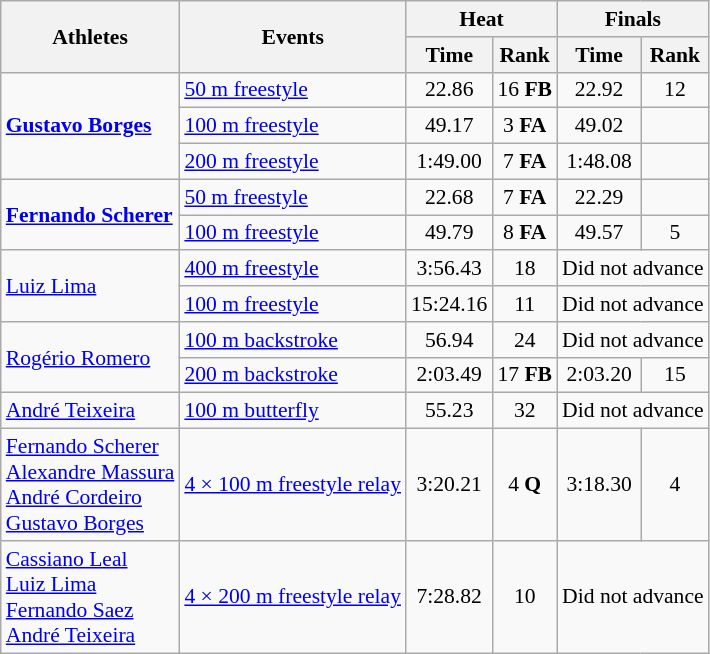<table class=wikitable style=font-size:90%>
<tr>
<th rowspan=2>Athletes</th>
<th rowspan=2>Events</th>
<th colspan=2>Heat</th>
<th colspan=2>Finals</th>
</tr>
<tr>
<th>Time</th>
<th>Rank</th>
<th>Time</th>
<th>Rank</th>
</tr>
<tr>
<td rowspan=3><strong><a href='#'>Gustavo Borges</a></strong></td>
<td><a href='#'>50 m freestyle</a></td>
<td align=center>22.86</td>
<td align=center>16 <strong>FB</strong></td>
<td align=center>22.92</td>
<td align=center>12</td>
</tr>
<tr>
<td><a href='#'>100 m freestyle</a></td>
<td align=center>49.17</td>
<td align=center>3 <strong>FA</strong></td>
<td align=center>49.02</td>
<td align=center></td>
</tr>
<tr>
<td><a href='#'>200 m freestyle</a></td>
<td align=center>1:49.00</td>
<td align=center>7 <strong>FA</strong></td>
<td align=center>1:48.08</td>
<td align=center></td>
</tr>
<tr>
<td rowspan=2><strong><a href='#'>Fernando Scherer</a></strong></td>
<td><a href='#'>50 m freestyle</a></td>
<td align=center>22.68</td>
<td align=center>7 <strong>FA</strong></td>
<td align=center>22.29</td>
<td align=center></td>
</tr>
<tr>
<td><a href='#'>100 m freestyle</a></td>
<td align=center>49.79</td>
<td align=center>8 <strong>FA</strong></td>
<td align=center>49.57</td>
<td align=center>5</td>
</tr>
<tr>
<td rowspan=2><a href='#'>Luiz Lima</a></td>
<td><a href='#'>400 m freestyle</a></td>
<td align=center>3:56.43</td>
<td align=center>18</td>
<td align=center colspan=2>Did not advance</td>
</tr>
<tr>
<td><a href='#'>100 m freestyle</a></td>
<td align=center>15:24.16</td>
<td align=center>11</td>
<td align=center colspan=2>Did not advance</td>
</tr>
<tr>
<td rowspan=2><a href='#'>Rogério Romero</a></td>
<td><a href='#'>100 m backstroke</a></td>
<td align=center>56.94</td>
<td align=center>24</td>
<td align=center colspan=2>Did not advance</td>
</tr>
<tr>
<td><a href='#'>200 m backstroke</a></td>
<td align=center>2:03.49</td>
<td align=center>17 <strong>FB</strong></td>
<td align=center>2:03.20</td>
<td align=center>15</td>
</tr>
<tr>
<td><a href='#'>André Teixeira</a></td>
<td><a href='#'>100 m butterfly</a></td>
<td align=center>55.23</td>
<td align=center>32</td>
<td align=center colspan=2>Did not advance</td>
</tr>
<tr>
<td><a href='#'>Fernando Scherer</a><br><a href='#'>Alexandre Massura</a><br><a href='#'>André Cordeiro</a><br><a href='#'>Gustavo Borges</a></td>
<td><a href='#'>4 × 100 m freestyle relay</a></td>
<td align=center>3:20.21</td>
<td align=center>4 <strong>Q</strong></td>
<td align=center>3:18.30</td>
<td align=center>4</td>
</tr>
<tr>
<td><a href='#'>Cassiano Leal</a><br><a href='#'>Luiz Lima</a><br><a href='#'>Fernando Saez</a><br><a href='#'>André Teixeira</a></td>
<td><a href='#'>4 × 200 m freestyle relay</a></td>
<td align=center>7:28.82</td>
<td align=center>10</td>
<td align=center colspan=2>Did not advance</td>
</tr>
</table>
